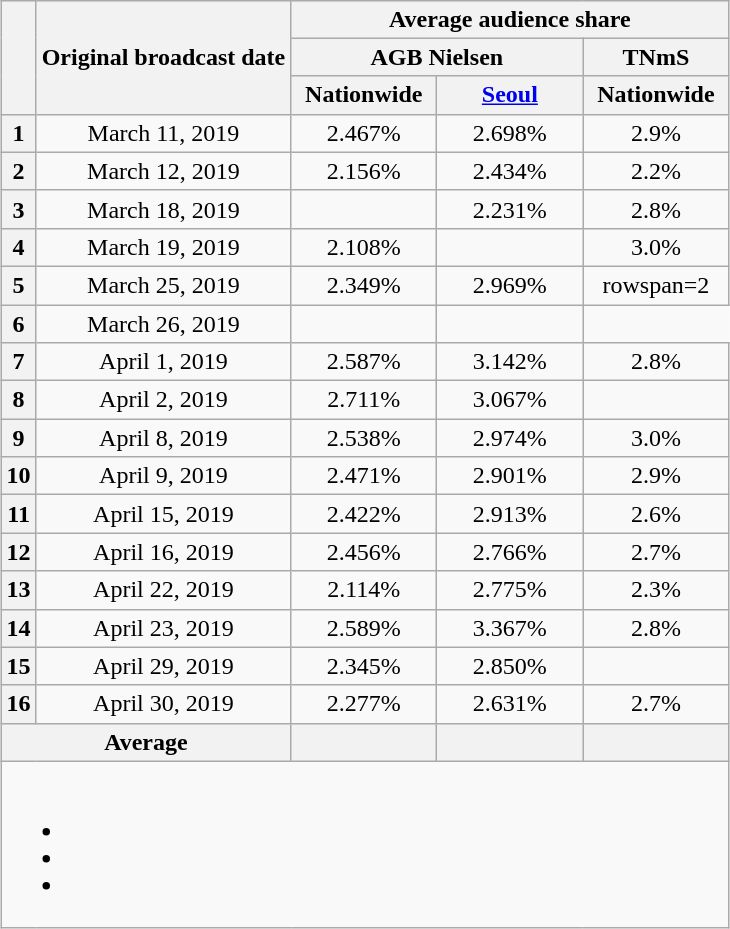<table class="wikitable" style="text-align:center;max-width:550px; margin-left: auto; margin-right: auto; border: none;">
<tr>
</tr>
<tr>
<th rowspan="3"></th>
<th rowspan="3">Original broadcast date</th>
<th colspan="3">Average audience share</th>
</tr>
<tr>
<th colspan="2">AGB Nielsen</th>
<th>TNmS</th>
</tr>
<tr>
<th width="90">Nationwide</th>
<th width="90"><a href='#'>Seoul</a></th>
<th width="90">Nationwide</th>
</tr>
<tr>
<th>1</th>
<td>March 11, 2019</td>
<td>2.467%</td>
<td>2.698%</td>
<td>2.9%</td>
</tr>
<tr>
<th>2</th>
<td>March 12, 2019</td>
<td>2.156%</td>
<td>2.434%</td>
<td>2.2%</td>
</tr>
<tr>
<th>3</th>
<td>March 18, 2019</td>
<td></td>
<td>2.231%</td>
<td>2.8%</td>
</tr>
<tr>
<th>4</th>
<td>March 19, 2019</td>
<td>2.108%</td>
<td></td>
<td>3.0%</td>
</tr>
<tr>
<th>5</th>
<td>March 25, 2019</td>
<td>2.349%</td>
<td>2.969%</td>
<td>rowspan=2 </td>
</tr>
<tr>
<th>6</th>
<td>March 26, 2019</td>
<td></td>
<td></td>
</tr>
<tr>
<th>7</th>
<td>April 1, 2019</td>
<td>2.587%</td>
<td>3.142%</td>
<td>2.8%</td>
</tr>
<tr>
<th>8</th>
<td>April 2, 2019</td>
<td>2.711%</td>
<td>3.067%</td>
<td></td>
</tr>
<tr>
<th>9</th>
<td>April 8, 2019</td>
<td>2.538%</td>
<td>2.974%</td>
<td>3.0%</td>
</tr>
<tr>
<th>10</th>
<td>April 9, 2019</td>
<td>2.471%</td>
<td>2.901%</td>
<td>2.9%</td>
</tr>
<tr>
<th>11</th>
<td>April 15, 2019</td>
<td>2.422%</td>
<td>2.913%</td>
<td>2.6%</td>
</tr>
<tr>
<th>12</th>
<td>April 16, 2019</td>
<td>2.456%</td>
<td>2.766%</td>
<td>2.7%</td>
</tr>
<tr>
<th>13</th>
<td>April 22, 2019</td>
<td>2.114%</td>
<td>2.775%</td>
<td>2.3%</td>
</tr>
<tr>
<th>14</th>
<td>April 23, 2019</td>
<td>2.589%</td>
<td>3.367%</td>
<td>2.8%</td>
</tr>
<tr>
<th>15</th>
<td>April 29, 2019</td>
<td>2.345%</td>
<td>2.850%</td>
<td></td>
</tr>
<tr>
<th>16</th>
<td>April 30, 2019</td>
<td>2.277%</td>
<td>2.631%</td>
<td>2.7%</td>
</tr>
<tr>
<th colspan="2">Average</th>
<th></th>
<th></th>
<th></th>
</tr>
<tr>
<td colspan="6"><br><ul><li></li><li></li><li></li></ul></td>
</tr>
</table>
